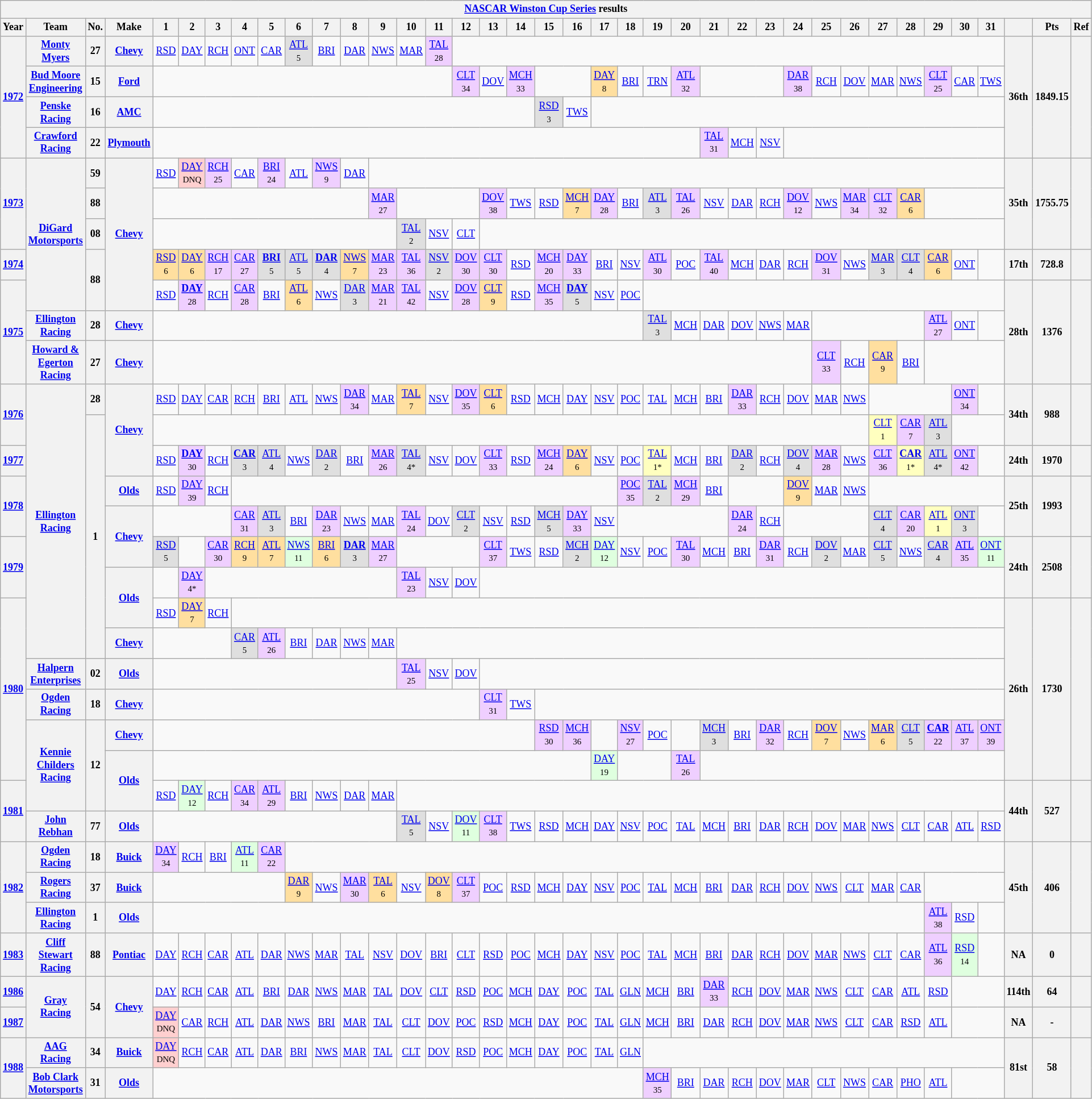<table class="wikitable" style="text-align:center; font-size:75%">
<tr>
<th colspan=45><a href='#'>NASCAR Winston Cup Series</a> results</th>
</tr>
<tr>
<th>Year</th>
<th>Team</th>
<th>No.</th>
<th>Make</th>
<th>1</th>
<th>2</th>
<th>3</th>
<th>4</th>
<th>5</th>
<th>6</th>
<th>7</th>
<th>8</th>
<th>9</th>
<th>10</th>
<th>11</th>
<th>12</th>
<th>13</th>
<th>14</th>
<th>15</th>
<th>16</th>
<th>17</th>
<th>18</th>
<th>19</th>
<th>20</th>
<th>21</th>
<th>22</th>
<th>23</th>
<th>24</th>
<th>25</th>
<th>26</th>
<th>27</th>
<th>28</th>
<th>29</th>
<th>30</th>
<th>31</th>
<th></th>
<th>Pts</th>
<th>Ref</th>
</tr>
<tr>
<th rowspan=4><a href='#'>1972</a></th>
<th><a href='#'>Monty Myers</a></th>
<th>27</th>
<th><a href='#'>Chevy</a></th>
<td><a href='#'>RSD</a></td>
<td><a href='#'>DAY</a></td>
<td><a href='#'>RCH</a></td>
<td><a href='#'>ONT</a></td>
<td><a href='#'>CAR</a></td>
<td style="background:#DFDFDF;"><a href='#'>ATL</a><br><small>5</small></td>
<td><a href='#'>BRI</a></td>
<td><a href='#'>DAR</a></td>
<td><a href='#'>NWS</a></td>
<td><a href='#'>MAR</a></td>
<td style="background:#EFCFFF;"><a href='#'>TAL</a><br><small>28</small></td>
<td colspan=20></td>
<th rowspan=4>36th</th>
<th rowspan=4>1849.15</th>
<th rowspan=4></th>
</tr>
<tr>
<th><a href='#'>Bud Moore Engineering</a></th>
<th>15</th>
<th><a href='#'>Ford</a></th>
<td colspan=11></td>
<td style="background:#EFCFFF;"><a href='#'>CLT</a><br><small>34</small></td>
<td><a href='#'>DOV</a></td>
<td style="background:#EFCFFF;"><a href='#'>MCH</a><br><small>33</small></td>
<td colspan=2></td>
<td style="background:#FFDF9F;"><a href='#'>DAY</a><br><small>8</small></td>
<td><a href='#'>BRI</a></td>
<td><a href='#'>TRN</a></td>
<td style="background:#EFCFFF;"><a href='#'>ATL</a><br><small>32</small></td>
<td colspan=3></td>
<td style="background:#EFCFFF;"><a href='#'>DAR</a><br><small>38</small></td>
<td><a href='#'>RCH</a></td>
<td><a href='#'>DOV</a></td>
<td><a href='#'>MAR</a></td>
<td><a href='#'>NWS</a></td>
<td style="background:#EFCFFF;"><a href='#'>CLT</a><br><small>25</small></td>
<td><a href='#'>CAR</a></td>
<td><a href='#'>TWS</a></td>
</tr>
<tr>
<th><a href='#'>Penske Racing</a></th>
<th>16</th>
<th><a href='#'>AMC</a></th>
<td colspan=14></td>
<td style="background:#DFDFDF;"><a href='#'>RSD</a><br><small>3</small></td>
<td><a href='#'>TWS</a></td>
<td colspan=15></td>
</tr>
<tr>
<th><a href='#'>Crawford Racing</a></th>
<th>22</th>
<th><a href='#'>Plymouth</a></th>
<td colspan=20></td>
<td style="background:#EFCFFF;"><a href='#'>TAL</a><br><small>31</small></td>
<td><a href='#'>MCH</a></td>
<td><a href='#'>NSV</a></td>
<td colspan=8></td>
</tr>
<tr>
<th rowspan=3><a href='#'>1973</a></th>
<th rowspan=5><a href='#'>DiGard Motorsports</a></th>
<th>59</th>
<th rowspan=5><a href='#'>Chevy</a></th>
<td><a href='#'>RSD</a></td>
<td style="background:#FFCFCF;"><a href='#'>DAY</a><br><small>DNQ</small></td>
<td style="background:#EFCFFF;"><a href='#'>RCH</a><br><small>25</small></td>
<td><a href='#'>CAR</a></td>
<td style="background:#EFCFFF;"><a href='#'>BRI</a><br><small>24</small></td>
<td><a href='#'>ATL</a></td>
<td style="background:#EFCFFF;"><a href='#'>NWS</a><br><small>9</small></td>
<td><a href='#'>DAR</a></td>
<td colspan=23></td>
<th rowspan=3>35th</th>
<th rowspan=3>1755.75</th>
<th rowspan=3></th>
</tr>
<tr>
<th>88</th>
<td colspan=8></td>
<td style="background:#EFCFFF;"><a href='#'>MAR</a><br><small>27</small></td>
<td colspan=3></td>
<td style="background:#EFCFFF;"><a href='#'>DOV</a><br><small>38</small></td>
<td><a href='#'>TWS</a></td>
<td><a href='#'>RSD</a></td>
<td style="background:#FFDF9F;"><a href='#'>MCH</a><br><small>7</small></td>
<td style="background:#EFCFFF;"><a href='#'>DAY</a><br><small>28</small></td>
<td><a href='#'>BRI</a></td>
<td style="background:#DFDFDF;"><a href='#'>ATL</a><br><small>3</small></td>
<td style="background:#EFCFFF;"><a href='#'>TAL</a><br><small>26</small></td>
<td><a href='#'>NSV</a></td>
<td><a href='#'>DAR</a></td>
<td><a href='#'>RCH</a></td>
<td style="background:#EFCFFF;"><a href='#'>DOV</a><br><small>12</small></td>
<td><a href='#'>NWS</a></td>
<td style="background:#EFCFFF;"><a href='#'>MAR</a><br><small>34</small></td>
<td style="background:#EFCFFF;"><a href='#'>CLT</a><br><small>32</small></td>
<td style="background:#FFDF9F;"><a href='#'>CAR</a><br><small>6</small></td>
<td colspan=3></td>
</tr>
<tr>
<th>08</th>
<td colspan=9></td>
<td style="background:#DFDFDF;"><a href='#'>TAL</a><br><small>2</small></td>
<td><a href='#'>NSV</a></td>
<td><a href='#'>CLT</a></td>
<td colspan=19></td>
</tr>
<tr>
<th><a href='#'>1974</a></th>
<th rowspan=2>88</th>
<td style="background:#FFDF9F;"><a href='#'>RSD</a><br><small>6</small></td>
<td style="background:#FFDF9F;"><a href='#'>DAY</a><br><small>6</small></td>
<td style="background:#EFCFFF;"><a href='#'>RCH</a><br><small>17</small></td>
<td style="background:#EFCFFF;"><a href='#'>CAR</a><br><small>27</small></td>
<td style="background:#DFDFDF;"><strong><a href='#'>BRI</a></strong><br><small>5</small></td>
<td style="background:#DFDFDF;"><a href='#'>ATL</a><br><small>5</small></td>
<td style="background:#DFDFDF;"><strong><a href='#'>DAR</a></strong><br><small>4</small></td>
<td style="background:#FFDF9F;"><a href='#'>NWS</a><br><small>7</small></td>
<td style="background:#EFCFFF;"><a href='#'>MAR</a><br><small>23</small></td>
<td style="background:#EFCFFF;"><a href='#'>TAL</a><br><small>36</small></td>
<td style="background:#DFDFDF;"><a href='#'>NSV</a><br><small>2</small></td>
<td style="background:#EFCFFF;"><a href='#'>DOV</a><br><small>30</small></td>
<td style="background:#EFCFFF;"><a href='#'>CLT</a><br><small>30</small></td>
<td><a href='#'>RSD</a></td>
<td style="background:#EFCFFF;"><a href='#'>MCH</a><br><small>20</small></td>
<td style="background:#EFCFFF;"><a href='#'>DAY</a><br><small>33</small></td>
<td><a href='#'>BRI</a></td>
<td><a href='#'>NSV</a></td>
<td style="background:#EFCFFF;"><a href='#'>ATL</a><br><small>30</small></td>
<td><a href='#'>POC</a></td>
<td style="background:#EFCFFF;"><a href='#'>TAL</a><br><small>40</small></td>
<td><a href='#'>MCH</a></td>
<td><a href='#'>DAR</a></td>
<td><a href='#'>RCH</a></td>
<td style="background:#EFCFFF;"><a href='#'>DOV</a><br><small>31</small></td>
<td><a href='#'>NWS</a></td>
<td style="background:#DFDFDF;"><a href='#'>MAR</a><br><small>3</small></td>
<td style="background:#DFDFDF;"><a href='#'>CLT</a><br><small>4</small></td>
<td style="background:#FFDF9F;"><a href='#'>CAR</a><br><small>6</small></td>
<td><a href='#'>ONT</a></td>
<td></td>
<th>17th</th>
<th>728.8</th>
<th></th>
</tr>
<tr>
<th rowspan=3><a href='#'>1975</a></th>
<td><a href='#'>RSD</a></td>
<td style="background:#EFCFFF;"><strong><a href='#'>DAY</a></strong><br><small>28</small></td>
<td><a href='#'>RCH</a></td>
<td style="background:#EFCFFF;"><a href='#'>CAR</a><br><small>28</small></td>
<td><a href='#'>BRI</a></td>
<td style="background:#FFDF9F;"><a href='#'>ATL</a><br><small>6</small></td>
<td><a href='#'>NWS</a></td>
<td style="background:#DFDFDF;"><a href='#'>DAR</a><br><small>3</small></td>
<td style="background:#EFCFFF;"><a href='#'>MAR</a><br><small>21</small></td>
<td style="background:#EFCFFF;"><a href='#'>TAL</a><br><small>42</small></td>
<td><a href='#'>NSV</a></td>
<td style="background:#EFCFFF;"><a href='#'>DOV</a><br><small>28</small></td>
<td style="background:#FFDF9F;"><a href='#'>CLT</a><br><small>9</small></td>
<td><a href='#'>RSD</a></td>
<td style="background:#EFCFFF;"><a href='#'>MCH</a><br><small>35</small></td>
<td style="background:#DFDFDF;"><strong><a href='#'>DAY</a></strong><br><small>5</small></td>
<td><a href='#'>NSV</a></td>
<td><a href='#'>POC</a></td>
<td colspan=13></td>
<th rowspan=3>28th</th>
<th rowspan=3>1376</th>
<th rowspan=3></th>
</tr>
<tr>
<th><a href='#'>Ellington Racing</a></th>
<th>28</th>
<th><a href='#'>Chevy</a></th>
<td colspan=18></td>
<td style="background:#DFDFDF;"><a href='#'>TAL</a><br><small>3</small></td>
<td><a href='#'>MCH</a></td>
<td><a href='#'>DAR</a></td>
<td><a href='#'>DOV</a></td>
<td><a href='#'>NWS</a></td>
<td><a href='#'>MAR</a></td>
<td colspan=4></td>
<td style="background:#EFCFFF;"><a href='#'>ATL</a><br><small>27</small></td>
<td><a href='#'>ONT</a></td>
<td></td>
</tr>
<tr>
<th><a href='#'>Howard & Egerton Racing</a></th>
<th>27</th>
<th><a href='#'>Chevy</a></th>
<td colspan=24></td>
<td style="background:#EFCFFF;"><a href='#'>CLT</a><br><small>33</small></td>
<td><a href='#'>RCH</a></td>
<td style="background:#FFDF9F;"><a href='#'>CAR</a><br><small>9</small></td>
<td><a href='#'>BRI</a></td>
<td colspan=3></td>
</tr>
<tr>
<th rowspan=2><a href='#'>1976</a></th>
<th rowspan=9><a href='#'>Ellington Racing</a></th>
<th>28</th>
<th rowspan=3><a href='#'>Chevy</a></th>
<td><a href='#'>RSD</a></td>
<td><a href='#'>DAY</a></td>
<td><a href='#'>CAR</a></td>
<td><a href='#'>RCH</a></td>
<td><a href='#'>BRI</a></td>
<td><a href='#'>ATL</a></td>
<td><a href='#'>NWS</a></td>
<td style="background:#EFCFFF;"><a href='#'>DAR</a><br><small>34</small></td>
<td><a href='#'>MAR</a></td>
<td style="background:#FFDF9F;"><a href='#'>TAL</a><br><small>7</small></td>
<td><a href='#'>NSV</a></td>
<td style="background:#EFCFFF;"><a href='#'>DOV</a><br><small>35</small></td>
<td style="background:#FFDF9F;"><a href='#'>CLT</a><br><small>6</small></td>
<td><a href='#'>RSD</a></td>
<td><a href='#'>MCH</a></td>
<td><a href='#'>DAY</a></td>
<td><a href='#'>NSV</a></td>
<td><a href='#'>POC</a></td>
<td><a href='#'>TAL</a></td>
<td><a href='#'>MCH</a></td>
<td><a href='#'>BRI</a></td>
<td style="background:#EFCFFF;"><a href='#'>DAR</a><br><small>33</small></td>
<td><a href='#'>RCH</a></td>
<td><a href='#'>DOV</a></td>
<td><a href='#'>MAR</a></td>
<td><a href='#'>NWS</a></td>
<td colspan=3></td>
<td style="background:#EFCFFF;"><a href='#'>ONT</a><br><small>34</small></td>
<td></td>
<th rowspan=2>34th</th>
<th rowspan=2>988</th>
<th rowspan=2></th>
</tr>
<tr>
<th rowspan=8>1</th>
<td colspan=26></td>
<td style="background:#FFFFBF;"><a href='#'>CLT</a><br><small>1</small></td>
<td style="background:#EFCFFF;"><a href='#'>CAR</a><br><small>7</small></td>
<td style="background:#DFDFDF;"><a href='#'>ATL</a><br><small>3</small></td>
<td colspan=2></td>
</tr>
<tr>
<th><a href='#'>1977</a></th>
<td><a href='#'>RSD</a></td>
<td style="background:#EFCFFF;"><strong><a href='#'>DAY</a></strong><br><small>30</small></td>
<td><a href='#'>RCH</a></td>
<td style="background:#DFDFDF;"><strong><a href='#'>CAR</a></strong><br><small>3</small></td>
<td style="background:#DFDFDF;"><a href='#'>ATL</a><br><small>4</small></td>
<td><a href='#'>NWS</a></td>
<td style="background:#DFDFDF;"><a href='#'>DAR</a><br><small>2</small></td>
<td><a href='#'>BRI</a></td>
<td style="background:#EFCFFF;"><a href='#'>MAR</a><br><small>26</small></td>
<td style="background:#DFDFDF;"><a href='#'>TAL</a><br><small>4*</small></td>
<td><a href='#'>NSV</a></td>
<td><a href='#'>DOV</a></td>
<td style="background:#EFCFFF;"><a href='#'>CLT</a><br><small>33</small></td>
<td><a href='#'>RSD</a></td>
<td style="background:#EFCFFF;"><a href='#'>MCH</a><br><small>24</small></td>
<td style="background:#FFDF9F;"><a href='#'>DAY</a><br><small>6</small></td>
<td><a href='#'>NSV</a></td>
<td><a href='#'>POC</a></td>
<td style="background:#FFFFBF;"><a href='#'>TAL</a><br><small>1*</small></td>
<td><a href='#'>MCH</a></td>
<td><a href='#'>BRI</a></td>
<td style="background:#DFDFDF;"><a href='#'>DAR</a><br><small>2</small></td>
<td><a href='#'>RCH</a></td>
<td style="background:#DFDFDF;"><a href='#'>DOV</a><br><small>4</small></td>
<td style="background:#EFCFFF;"><a href='#'>MAR</a><br><small>28</small></td>
<td><a href='#'>NWS</a></td>
<td style="background:#EFCFFF;"><a href='#'>CLT</a><br><small>36</small></td>
<td style="background:#FFFFBF;"><strong><a href='#'>CAR</a></strong><br><small>1*</small></td>
<td style="background:#DFDFDF;"><a href='#'>ATL</a><br><small>4*</small></td>
<td style="background:#EFCFFF;"><a href='#'>ONT</a><br><small>42</small></td>
<td></td>
<th>24th</th>
<th>1970</th>
<th></th>
</tr>
<tr>
<th rowspan=2><a href='#'>1978</a></th>
<th><a href='#'>Olds</a></th>
<td><a href='#'>RSD</a></td>
<td style="background:#EFCFFF;"><a href='#'>DAY</a><br><small>39</small></td>
<td><a href='#'>RCH</a></td>
<td colspan=14></td>
<td style="background:#EFCFFF;"><a href='#'>POC</a><br><small>35</small></td>
<td style="background:#DFDFDF;"><a href='#'>TAL</a><br><small>2</small></td>
<td style="background:#EFCFFF;"><a href='#'>MCH</a><br><small>29</small></td>
<td><a href='#'>BRI</a></td>
<td colspan=2></td>
<td style="background:#FFDF9F;"><a href='#'>DOV</a><br><small>9</small></td>
<td><a href='#'>MAR</a></td>
<td><a href='#'>NWS</a></td>
<td colspan=5></td>
<th rowspan=2>25th</th>
<th rowspan=2>1993</th>
<th rowspan=2></th>
</tr>
<tr>
<th rowspan=2><a href='#'>Chevy</a></th>
<td colspan=3></td>
<td style="background:#EFCFFF;"><a href='#'>CAR</a><br><small>31</small></td>
<td style="background:#DFDFDF;"><a href='#'>ATL</a><br><small>3</small></td>
<td><a href='#'>BRI</a></td>
<td style="background:#EFCFFF;"><a href='#'>DAR</a><br><small>23</small></td>
<td><a href='#'>NWS</a></td>
<td><a href='#'>MAR</a></td>
<td style="background:#EFCFFF;"><a href='#'>TAL</a><br><small>24</small></td>
<td><a href='#'>DOV</a></td>
<td style="background:#DFDFDF;"><a href='#'>CLT</a><br><small>2</small></td>
<td><a href='#'>NSV</a></td>
<td><a href='#'>RSD</a></td>
<td style="background:#DFDFDF;"><a href='#'>MCH</a><br><small>5</small></td>
<td style="background:#EFCFFF;"><a href='#'>DAY</a><br><small>33</small></td>
<td><a href='#'>NSV</a></td>
<td colspan=4></td>
<td style="background:#EFCFFF;"><a href='#'>DAR</a><br><small>24</small></td>
<td><a href='#'>RCH</a></td>
<td colspan=3></td>
<td style="background:#DFDFDF;"><a href='#'>CLT</a><br><small>4</small></td>
<td style="background:#EFCFFF;"><a href='#'>CAR</a><br><small>20</small></td>
<td style="background:#FFFFBF;"><a href='#'>ATL</a><br><small>1</small></td>
<td style="background:#DFDFDF;"><a href='#'>ONT</a><br><small>3</small></td>
<td></td>
</tr>
<tr>
<th rowspan=2><a href='#'>1979</a></th>
<td style="background:#DFDFDF;"><a href='#'>RSD</a><br><small>5</small></td>
<td></td>
<td style="background:#EFCFFF;"><a href='#'>CAR</a><br><small>30</small></td>
<td style="background:#FFDF9F;"><a href='#'>RCH</a><br><small>9</small></td>
<td style="background:#FFDF9F;"><a href='#'>ATL</a><br><small>7</small></td>
<td style="background:#DFFFDF;"><a href='#'>NWS</a><br><small>11</small></td>
<td style="background:#FFDF9F;"><a href='#'>BRI</a><br><small>6</small></td>
<td style="background:#DFDFDF;"><strong><a href='#'>DAR</a></strong><br><small>3</small></td>
<td style="background:#EFCFFF;"><a href='#'>MAR</a><br><small>27</small></td>
<td colspan=3></td>
<td style="background:#EFCFFF;"><a href='#'>CLT</a><br><small>37</small></td>
<td><a href='#'>TWS</a></td>
<td><a href='#'>RSD</a></td>
<td style="background:#DFDFDF;"><a href='#'>MCH</a><br><small>2</small></td>
<td style="background:#DFFFDF;"><a href='#'>DAY</a><br><small>12</small></td>
<td><a href='#'>NSV</a></td>
<td><a href='#'>POC</a></td>
<td style="background:#EFCFFF;"><a href='#'>TAL</a><br><small>30</small></td>
<td><a href='#'>MCH</a></td>
<td><a href='#'>BRI</a></td>
<td style="background:#EFCFFF;"><a href='#'>DAR</a><br><small>31</small></td>
<td><a href='#'>RCH</a></td>
<td style="background:#DFDFDF;"><a href='#'>DOV</a><br><small>2</small></td>
<td><a href='#'>MAR</a></td>
<td style="background:#DFDFDF;"><a href='#'>CLT</a><br><small>5</small></td>
<td><a href='#'>NWS</a></td>
<td style="background:#DFDFDF;"><a href='#'>CAR</a><br><small>4</small></td>
<td style="background:#EFCFFF;"><a href='#'>ATL</a><br><small>35</small></td>
<td style="background:#DFFFDF;"><a href='#'>ONT</a><br><small>11</small></td>
<th rowspan=2>24th</th>
<th rowspan=2>2508</th>
<th rowspan=2></th>
</tr>
<tr>
<th rowspan=2><a href='#'>Olds</a></th>
<td></td>
<td style="background:#EFCFFF;"><a href='#'>DAY</a><br><small>4*</small></td>
<td colspan=7></td>
<td style="background:#EFCFFF;"><a href='#'>TAL</a><br><small>23</small></td>
<td><a href='#'>NSV</a></td>
<td><a href='#'>DOV</a></td>
<td colspan=19></td>
</tr>
<tr>
<th rowspan=6><a href='#'>1980</a></th>
<td><a href='#'>RSD</a></td>
<td style="background:#FFDF9F;"><a href='#'>DAY</a><br><small>7</small></td>
<td><a href='#'>RCH</a></td>
<td colspan=28></td>
<th rowspan=6>26th</th>
<th rowspan=6>1730</th>
<th rowspan=6></th>
</tr>
<tr>
<th><a href='#'>Chevy</a></th>
<td colspan=3></td>
<td style="background:#DFDFDF;"><a href='#'>CAR</a><br><small>5</small></td>
<td style="background:#EFCFFF;"><a href='#'>ATL</a><br><small>26</small></td>
<td><a href='#'>BRI</a></td>
<td><a href='#'>DAR</a></td>
<td><a href='#'>NWS</a></td>
<td><a href='#'>MAR</a></td>
<td colspan=22></td>
</tr>
<tr>
<th><a href='#'>Halpern Enterprises</a></th>
<th>02</th>
<th><a href='#'>Olds</a></th>
<td colspan=9></td>
<td style="background:#EFCFFF;"><a href='#'>TAL</a><br><small>25</small></td>
<td><a href='#'>NSV</a></td>
<td><a href='#'>DOV</a></td>
<td colspan=19></td>
</tr>
<tr>
<th><a href='#'>Ogden Racing</a></th>
<th>18</th>
<th><a href='#'>Chevy</a></th>
<td colspan=12></td>
<td style="background:#EFCFFF;"><a href='#'>CLT</a><br><small>31</small></td>
<td><a href='#'>TWS</a></td>
<td colspan=17></td>
</tr>
<tr>
<th rowspan=3><a href='#'>Kennie Childers Racing</a></th>
<th rowspan=3>12</th>
<th><a href='#'>Chevy</a></th>
<td colspan=14></td>
<td style="background:#EFCFFF;"><a href='#'>RSD</a><br><small>30</small></td>
<td style="background:#EFCFFF;"><a href='#'>MCH</a><br><small>36</small></td>
<td></td>
<td style="background:#EFCFFF;"><a href='#'>NSV</a><br><small>27</small></td>
<td><a href='#'>POC</a></td>
<td></td>
<td style="background:#DFDFDF;"><a href='#'>MCH</a><br><small>3</small></td>
<td><a href='#'>BRI</a></td>
<td style="background:#EFCFFF;"><a href='#'>DAR</a><br><small>32</small></td>
<td><a href='#'>RCH</a></td>
<td style="background:#FFDF9F;"><a href='#'>DOV</a><br><small>7</small></td>
<td><a href='#'>NWS</a></td>
<td style="background:#FFDF9F;"><a href='#'>MAR</a><br><small>6</small></td>
<td style="background:#DFDFDF;"><a href='#'>CLT</a><br><small>5</small></td>
<td style="background:#EFCFFF;"><strong><a href='#'>CAR</a></strong><br><small>22</small></td>
<td style="background:#EFCFFF;"><a href='#'>ATL</a><br><small>37</small></td>
<td style="background:#EFCFFF;"><a href='#'>ONT</a><br><small>39</small></td>
</tr>
<tr>
<th rowspan=2><a href='#'>Olds</a></th>
<td colspan=16></td>
<td style="background:#DFFFDF;"><a href='#'>DAY</a><br><small>19</small></td>
<td colspan=2></td>
<td style="background:#EFCFFF;"><a href='#'>TAL</a><br><small>26</small></td>
<td colspan=11></td>
</tr>
<tr>
<th rowspan=2><a href='#'>1981</a></th>
<td><a href='#'>RSD</a></td>
<td style="background:#DFFFDF;"><a href='#'>DAY</a><br><small>12</small></td>
<td><a href='#'>RCH</a></td>
<td style="background:#EFCFFF;"><a href='#'>CAR</a><br><small>34</small></td>
<td style="background:#EFCFFF;"><a href='#'>ATL</a><br><small>29</small></td>
<td><a href='#'>BRI</a></td>
<td><a href='#'>NWS</a></td>
<td><a href='#'>DAR</a></td>
<td><a href='#'>MAR</a></td>
<td colspan=22></td>
<th rowspan=2>44th</th>
<th rowspan=2>527</th>
<th rowspan=2></th>
</tr>
<tr>
<th><a href='#'>John Rebhan</a></th>
<th>77</th>
<th><a href='#'>Olds</a></th>
<td colspan=9></td>
<td style="background:#DFDFDF;"><a href='#'>TAL</a><br><small>5</small></td>
<td><a href='#'>NSV</a></td>
<td style="background:#DFFFDF;"><a href='#'>DOV</a><br><small>11</small></td>
<td style="background:#EFCFFF;"><a href='#'>CLT</a><br><small>38</small></td>
<td><a href='#'>TWS</a></td>
<td><a href='#'>RSD</a></td>
<td><a href='#'>MCH</a></td>
<td><a href='#'>DAY</a></td>
<td><a href='#'>NSV</a></td>
<td><a href='#'>POC</a></td>
<td><a href='#'>TAL</a></td>
<td><a href='#'>MCH</a></td>
<td><a href='#'>BRI</a></td>
<td><a href='#'>DAR</a></td>
<td><a href='#'>RCH</a></td>
<td><a href='#'>DOV</a></td>
<td><a href='#'>MAR</a></td>
<td><a href='#'>NWS</a></td>
<td><a href='#'>CLT</a></td>
<td><a href='#'>CAR</a></td>
<td><a href='#'>ATL</a></td>
<td><a href='#'>RSD</a></td>
</tr>
<tr>
<th rowspan=3><a href='#'>1982</a></th>
<th><a href='#'>Ogden Racing</a></th>
<th>18</th>
<th><a href='#'>Buick</a></th>
<td style="background:#EFCFFF;"><a href='#'>DAY</a><br><small>34</small></td>
<td><a href='#'>RCH</a></td>
<td><a href='#'>BRI</a></td>
<td style="background:#DFFFDF;"><a href='#'>ATL</a><br><small>11</small></td>
<td style="background:#EFCFFF;"><a href='#'>CAR</a><br><small>22</small></td>
<td colspan=26></td>
<th rowspan=3>45th</th>
<th rowspan=3>406</th>
<th rowspan=3></th>
</tr>
<tr>
<th><a href='#'>Rogers Racing</a></th>
<th>37</th>
<th><a href='#'>Buick</a></th>
<td colspan=5></td>
<td style="background:#FFDF9F;"><a href='#'>DAR</a><br><small>9</small></td>
<td><a href='#'>NWS</a></td>
<td style="background:#EFCFFF;"><a href='#'>MAR</a><br><small>30</small></td>
<td style="background:#FFDF9F;"><a href='#'>TAL</a><br><small>6</small></td>
<td><a href='#'>NSV</a></td>
<td style="background:#FFDF9F;"><a href='#'>DOV</a><br><small>8</small></td>
<td style="background:#EFCFFF;"><a href='#'>CLT</a><br><small>37</small></td>
<td><a href='#'>POC</a></td>
<td><a href='#'>RSD</a></td>
<td><a href='#'>MCH</a></td>
<td><a href='#'>DAY</a></td>
<td><a href='#'>NSV</a></td>
<td><a href='#'>POC</a></td>
<td><a href='#'>TAL</a></td>
<td><a href='#'>MCH</a></td>
<td><a href='#'>BRI</a></td>
<td><a href='#'>DAR</a></td>
<td><a href='#'>RCH</a></td>
<td><a href='#'>DOV</a></td>
<td><a href='#'>NWS</a></td>
<td><a href='#'>CLT</a></td>
<td><a href='#'>MAR</a></td>
<td><a href='#'>CAR</a></td>
<td colspan=3></td>
</tr>
<tr>
<th><a href='#'>Ellington Racing</a></th>
<th>1</th>
<th><a href='#'>Olds</a></th>
<td colspan=28></td>
<td style="background:#EFCFFF;"><a href='#'>ATL</a><br><small>38</small></td>
<td><a href='#'>RSD</a></td>
<td></td>
</tr>
<tr>
<th><a href='#'>1983</a></th>
<th><a href='#'>Cliff Stewart Racing</a></th>
<th>88</th>
<th><a href='#'>Pontiac</a></th>
<td><a href='#'>DAY</a></td>
<td><a href='#'>RCH</a></td>
<td><a href='#'>CAR</a></td>
<td><a href='#'>ATL</a></td>
<td><a href='#'>DAR</a></td>
<td><a href='#'>NWS</a></td>
<td><a href='#'>MAR</a></td>
<td><a href='#'>TAL</a></td>
<td><a href='#'>NSV</a></td>
<td><a href='#'>DOV</a></td>
<td><a href='#'>BRI</a></td>
<td><a href='#'>CLT</a></td>
<td><a href='#'>RSD</a></td>
<td><a href='#'>POC</a></td>
<td><a href='#'>MCH</a></td>
<td><a href='#'>DAY</a></td>
<td><a href='#'>NSV</a></td>
<td><a href='#'>POC</a></td>
<td><a href='#'>TAL</a></td>
<td><a href='#'>MCH</a></td>
<td><a href='#'>BRI</a></td>
<td><a href='#'>DAR</a></td>
<td><a href='#'>RCH</a></td>
<td><a href='#'>DOV</a></td>
<td><a href='#'>MAR</a></td>
<td><a href='#'>NWS</a></td>
<td><a href='#'>CLT</a></td>
<td><a href='#'>CAR</a></td>
<td style="background:#EFCFFF;"><a href='#'>ATL</a><br><small>36</small></td>
<td style="background:#DFFFDF;"><a href='#'>RSD</a><br><small>14</small></td>
<td></td>
<th>NA</th>
<th>0</th>
<th></th>
</tr>
<tr>
<th><a href='#'>1986</a></th>
<th rowspan=2><a href='#'>Gray Racing</a></th>
<th rowspan=2>54</th>
<th rowspan=2><a href='#'>Chevy</a></th>
<td><a href='#'>DAY</a></td>
<td><a href='#'>RCH</a></td>
<td><a href='#'>CAR</a></td>
<td><a href='#'>ATL</a></td>
<td><a href='#'>BRI</a></td>
<td><a href='#'>DAR</a></td>
<td><a href='#'>NWS</a></td>
<td><a href='#'>MAR</a></td>
<td><a href='#'>TAL</a></td>
<td><a href='#'>DOV</a></td>
<td><a href='#'>CLT</a></td>
<td><a href='#'>RSD</a></td>
<td><a href='#'>POC</a></td>
<td><a href='#'>MCH</a></td>
<td><a href='#'>DAY</a></td>
<td><a href='#'>POC</a></td>
<td><a href='#'>TAL</a></td>
<td><a href='#'>GLN</a></td>
<td><a href='#'>MCH</a></td>
<td><a href='#'>BRI</a></td>
<td style="background:#EFCFFF;"><a href='#'>DAR</a><br><small>33</small></td>
<td><a href='#'>RCH</a></td>
<td><a href='#'>DOV</a></td>
<td><a href='#'>MAR</a></td>
<td><a href='#'>NWS</a></td>
<td><a href='#'>CLT</a></td>
<td><a href='#'>CAR</a></td>
<td><a href='#'>ATL</a></td>
<td><a href='#'>RSD</a></td>
<td colspan=2></td>
<th>114th</th>
<th>64</th>
<th></th>
</tr>
<tr>
<th><a href='#'>1987</a></th>
<td style="background:#FFCFCF;"><a href='#'>DAY</a><br><small>DNQ</small></td>
<td><a href='#'>CAR</a></td>
<td><a href='#'>RCH</a></td>
<td><a href='#'>ATL</a></td>
<td><a href='#'>DAR</a></td>
<td><a href='#'>NWS</a></td>
<td><a href='#'>BRI</a></td>
<td><a href='#'>MAR</a></td>
<td><a href='#'>TAL</a></td>
<td><a href='#'>CLT</a></td>
<td><a href='#'>DOV</a></td>
<td><a href='#'>POC</a></td>
<td><a href='#'>RSD</a></td>
<td><a href='#'>MCH</a></td>
<td><a href='#'>DAY</a></td>
<td><a href='#'>POC</a></td>
<td><a href='#'>TAL</a></td>
<td><a href='#'>GLN</a></td>
<td><a href='#'>MCH</a></td>
<td><a href='#'>BRI</a></td>
<td><a href='#'>DAR</a></td>
<td><a href='#'>RCH</a></td>
<td><a href='#'>DOV</a></td>
<td><a href='#'>MAR</a></td>
<td><a href='#'>NWS</a></td>
<td><a href='#'>CLT</a></td>
<td><a href='#'>CAR</a></td>
<td><a href='#'>RSD</a></td>
<td><a href='#'>ATL</a></td>
<td colspan=2></td>
<th>NA</th>
<th>-</th>
<th></th>
</tr>
<tr>
<th rowspan=2><a href='#'>1988</a></th>
<th><a href='#'>AAG Racing</a></th>
<th>34</th>
<th><a href='#'>Buick</a></th>
<td style="background:#FFCFCF;"><a href='#'>DAY</a><br><small>DNQ</small></td>
<td><a href='#'>RCH</a></td>
<td><a href='#'>CAR</a></td>
<td><a href='#'>ATL</a></td>
<td><a href='#'>DAR</a></td>
<td><a href='#'>BRI</a></td>
<td><a href='#'>NWS</a></td>
<td><a href='#'>MAR</a></td>
<td><a href='#'>TAL</a></td>
<td><a href='#'>CLT</a></td>
<td><a href='#'>DOV</a></td>
<td><a href='#'>RSD</a></td>
<td><a href='#'>POC</a></td>
<td><a href='#'>MCH</a></td>
<td><a href='#'>DAY</a></td>
<td><a href='#'>POC</a></td>
<td><a href='#'>TAL</a></td>
<td><a href='#'>GLN</a></td>
<td colspan=13></td>
<th rowspan=2>81st</th>
<th rowspan=2>58</th>
<th rowspan=2></th>
</tr>
<tr>
<th><a href='#'>Bob Clark Motorsports</a></th>
<th>31</th>
<th><a href='#'>Olds</a></th>
<td colspan=18></td>
<td style="background:#EFCFFF;"><a href='#'>MCH</a><br><small>35</small></td>
<td><a href='#'>BRI</a></td>
<td><a href='#'>DAR</a></td>
<td><a href='#'>RCH</a></td>
<td><a href='#'>DOV</a></td>
<td><a href='#'>MAR</a></td>
<td><a href='#'>CLT</a></td>
<td><a href='#'>NWS</a></td>
<td><a href='#'>CAR</a></td>
<td><a href='#'>PHO</a></td>
<td><a href='#'>ATL</a></td>
<td colspan=2></td>
</tr>
</table>
